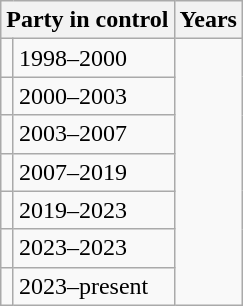<table class="wikitable">
<tr>
<th colspan="2">Party in control</th>
<th>Years</th>
</tr>
<tr>
<td></td>
<td>1998–2000</td>
</tr>
<tr>
<td></td>
<td>2000–2003</td>
</tr>
<tr>
<td></td>
<td>2003–2007</td>
</tr>
<tr>
<td></td>
<td>2007–2019</td>
</tr>
<tr>
<td></td>
<td>2019–2023</td>
</tr>
<tr>
<td></td>
<td>2023–2023</td>
</tr>
<tr>
<td></td>
<td>2023–present</td>
</tr>
</table>
